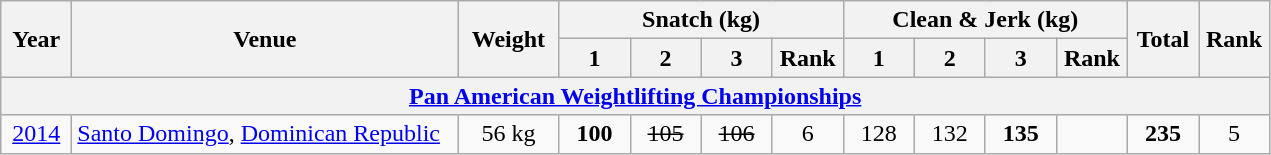<table class = "wikitable" style="text-align:center;">
<tr>
<th rowspan=2 width=40>Year</th>
<th rowspan=2 width=250>Venue</th>
<th rowspan=2 width=60>Weight</th>
<th colspan=4>Snatch (kg)</th>
<th colspan=4>Clean & Jerk (kg)</th>
<th rowspan=2 width=40>Total</th>
<th rowspan=2 width=40>Rank</th>
</tr>
<tr>
<th width=40>1</th>
<th width=40>2</th>
<th width=40>3</th>
<th width=40>Rank</th>
<th width=40>1</th>
<th width=40>2</th>
<th width=40>3</th>
<th width=40>Rank</th>
</tr>
<tr>
<th colspan=13><a href='#'>Pan American Weightlifting Championships</a></th>
</tr>
<tr>
<td><a href='#'>2014</a></td>
<td align=left> <a href='#'>Santo Domingo</a>, <a href='#'>Dominican Republic</a></td>
<td>56 kg</td>
<td><strong>100</strong></td>
<td><s>105</s></td>
<td><s>106</s></td>
<td>6</td>
<td>128</td>
<td>132</td>
<td><strong>135</strong></td>
<td></td>
<td><strong>235</strong></td>
<td>5</td>
</tr>
</table>
